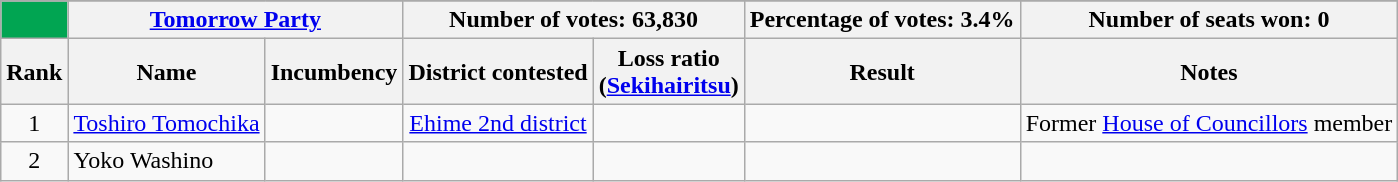<table class="wikitable sortable" style="text-align: center; ">
<tr ------------------>
</tr>
<tr class="vcard">
<th style="background-color: #01A552; width: 5px;"></th>
<th colspan="2" align="center"><a href='#'>Tomorrow Party</a></th>
<th colspan="2" align="center">Number of votes: 63,830</th>
<th colspan="1" align="center">Percentage of votes: 3.4%</th>
<th colspan="2" align="center">Number of seats won: 0</th>
</tr>
<tr>
<th>Rank</th>
<th>Name</th>
<th>Incumbency</th>
<th>District contested</th>
<th>Loss ratio<br>(<a href='#'>Sekihairitsu</a>)</th>
<th>Result</th>
<th>Notes</th>
</tr>
<tr style="display:none;">
<td>99999</td>
<td>AAA</td>
<td>AAA</td>
<td>AAA</td>
<td>99999</td>
<td>AAA </td>
</tr>
<tr style="display:none;">
<td>000</td>
<td>ZZZ</td>
<td>ZZZ</td>
<td>ZZZ</td>
<td>000</td>
<td>ZZZ</td>
</tr>
<tr>
<td>1</td>
<td style="text-align:left;"><span></span> <a href='#'>Toshiro Tomochika</a></td>
<td><span></span></td>
<td><a href='#'>Ehime 2nd district</a></td>
<td></td>
<td style="text-align:left;"><span></span></td>
<td align=left><span></span>Former <a href='#'>House of Councillors</a> member</td>
</tr>
<tr>
<td>2</td>
<td style="text-align:left;"><span></span> Yoko Washino</td>
<td><span></span></td>
<td><span></span></td>
<td></td>
<td style="text-align:left;"><span></span></td>
<td align=left><span></span></td>
</tr>
</table>
